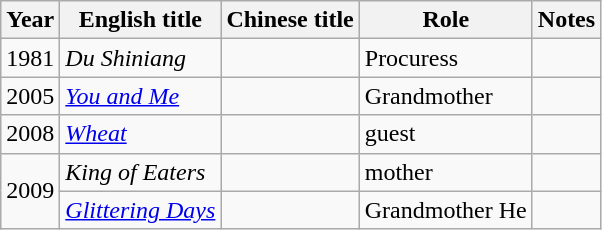<table class="wikitable">
<tr>
<th>Year</th>
<th>English title</th>
<th>Chinese title</th>
<th>Role</th>
<th>Notes</th>
</tr>
<tr>
<td>1981</td>
<td><em>Du Shiniang</em></td>
<td></td>
<td>Procuress</td>
<td></td>
</tr>
<tr>
<td>2005</td>
<td><em><a href='#'>You and Me</a></em></td>
<td></td>
<td>Grandmother</td>
<td></td>
</tr>
<tr>
<td>2008</td>
<td><em><a href='#'>Wheat</a></em></td>
<td></td>
<td>guest</td>
<td></td>
</tr>
<tr>
<td rowspan="2">2009</td>
<td><em>King of Eaters</em></td>
<td></td>
<td>mother</td>
<td></td>
</tr>
<tr>
<td><em><a href='#'>Glittering Days</a></em></td>
<td></td>
<td>Grandmother He</td>
<td></td>
</tr>
</table>
